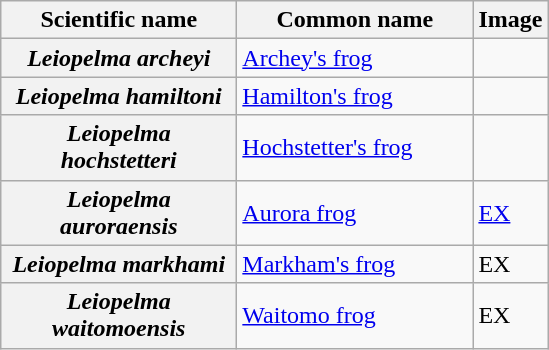<table class="wikitable sortable plainrowheaders">
<tr>
<th scope="col" width=150px>Scientific name</th>
<th scope="col" width=150px>Common name</th>
<th scope="col" class="unsortable">Image</th>
</tr>
<tr>
<th scope="col"><em>Leiopelma archeyi</em></th>
<td><a href='#'>Archey's frog</a></td>
<td></td>
</tr>
<tr>
<th scope="col"><em>Leiopelma hamiltoni</em></th>
<td><a href='#'>Hamilton's frog</a></td>
<td></td>
</tr>
<tr>
<th scope="col"><em>Leiopelma hochstetteri</em></th>
<td><a href='#'>Hochstetter's frog</a></td>
<td></td>
</tr>
<tr>
<th scope="col"><em>Leiopelma auroraensis</em></th>
<td><a href='#'>Aurora frog</a></td>
<td><a href='#'>EX</a></td>
</tr>
<tr>
<th scope="col"><em>Leiopelma markhami</em></th>
<td><a href='#'>Markham's frog</a></td>
<td>EX</td>
</tr>
<tr>
<th scope="col"><em>Leiopelma waitomoensis</em></th>
<td><a href='#'>Waitomo frog</a></td>
<td>EX</td>
</tr>
</table>
